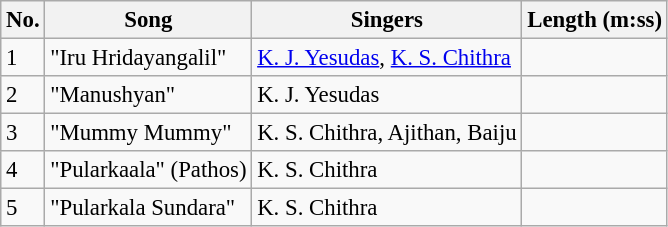<table class="wikitable" style="font-size:95%;">
<tr>
<th>No.</th>
<th>Song</th>
<th>Singers</th>
<th>Length (m:ss)</th>
</tr>
<tr>
<td>1</td>
<td>"Iru Hridayangalil"</td>
<td><a href='#'>K. J. Yesudas</a>, <a href='#'>K. S. Chithra</a></td>
<td></td>
</tr>
<tr>
<td>2</td>
<td>"Manushyan"</td>
<td>K. J. Yesudas</td>
<td></td>
</tr>
<tr>
<td>3</td>
<td>"Mummy Mummy"</td>
<td>K. S. Chithra, Ajithan, Baiju</td>
<td></td>
</tr>
<tr>
<td>4</td>
<td>"Pularkaala" (Pathos)</td>
<td>K. S. Chithra</td>
<td></td>
</tr>
<tr>
<td>5</td>
<td>"Pularkala Sundara"</td>
<td>K. S. Chithra</td>
<td></td>
</tr>
</table>
